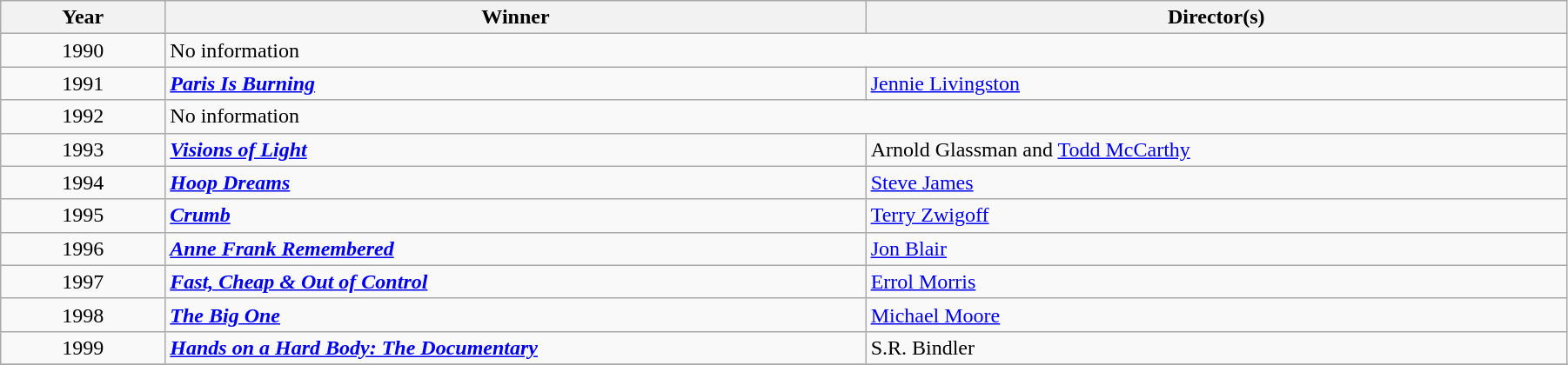<table class="wikitable" width="95%" cellpadding="5">
<tr>
<th width="100"><strong>Year</strong></th>
<th width="450"><strong>Winner</strong></th>
<th width="450"><strong>Director(s)</strong></th>
</tr>
<tr>
<td style="text-align:center;">1990</td>
<td colspan="2">No information</td>
</tr>
<tr>
<td style="text-align:center;">1991</td>
<td><strong><em><a href='#'>Paris Is Burning</a></em></strong></td>
<td><a href='#'>Jennie Livingston</a></td>
</tr>
<tr>
<td style="text-align:center;">1992</td>
<td colspan="2">No information</td>
</tr>
<tr>
<td style="text-align:center;">1993</td>
<td><strong><em><a href='#'>Visions of Light</a></em></strong></td>
<td>Arnold Glassman and <a href='#'>Todd McCarthy</a></td>
</tr>
<tr>
<td style="text-align:center;">1994</td>
<td><strong><em><a href='#'>Hoop Dreams</a></em></strong></td>
<td><a href='#'>Steve James</a></td>
</tr>
<tr>
<td style="text-align:center;">1995</td>
<td><strong><em><a href='#'>Crumb</a></em></strong></td>
<td><a href='#'>Terry Zwigoff</a></td>
</tr>
<tr>
<td style="text-align:center;">1996</td>
<td><strong><em><a href='#'>Anne Frank Remembered</a></em></strong></td>
<td><a href='#'>Jon Blair</a></td>
</tr>
<tr>
<td style="text-align:center;">1997</td>
<td><strong><em><a href='#'>Fast, Cheap & Out of Control</a></em></strong></td>
<td><a href='#'>Errol Morris</a></td>
</tr>
<tr>
<td style="text-align:center;">1998</td>
<td><strong><em><a href='#'>The Big One</a></em></strong></td>
<td><a href='#'>Michael Moore</a></td>
</tr>
<tr>
<td style="text-align:center;">1999</td>
<td><strong><em><a href='#'>Hands on a Hard Body: The Documentary</a></em></strong></td>
<td>S.R. Bindler</td>
</tr>
<tr>
</tr>
</table>
